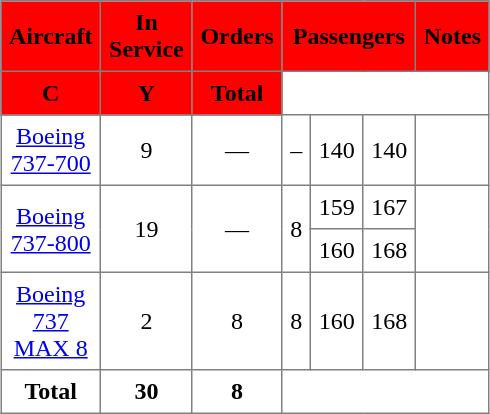<table class="toccolours" border="1" cellpadding="5" style="border-collapse:collapse;text-align:center;margin:auto;">
<tr style="background:red">
<th rowspan="2"><span>Aircraft</span></th>
<th rowspan="2" style="width:50px;"><span>In Service</span></th>
<th rowspan="2" style="width:40px;"><span>Orders</span></th>
<th colspan="3"><span>Passengers  </span></th>
<th rowspan="2"><span>Notes</span></th>
</tr>
<tr>
</tr>
<tr bgcolor=red>
<th style="width:20px;"><abbr><span>C</span></abbr></th>
<th style="width:20px;"><abbr><span>Y</span></abbr></th>
<th style="width:25px;"><abbr><span>Total</span></abbr></th>
</tr>
<tr>
<td><a href='#'>Boeing 737-700</a></td>
<td>9</td>
<td>—</td>
<td>–</td>
<td>140</td>
<td>140</td>
<td></td>
</tr>
<tr>
<td rowspan="2"><a href='#'>Boeing 737-800</a></td>
<td rowspan="2">19</td>
<td rowspan="2">—</td>
<td rowspan="2">8</td>
<td>159</td>
<td>167</td>
<td rowspan="2"></td>
</tr>
<tr>
<td>160</td>
<td>168</td>
</tr>
<tr>
<td><a href='#'>Boeing 737 MAX 8</a></td>
<td>2</td>
<td>8</td>
<td>8</td>
<td>160</td>
<td>168</td>
<td></td>
</tr>
<tr>
<td><strong>Total</strong></td>
<td><strong>30</strong></td>
<td><strong>8</strong></td>
<td colspan=4></td>
</tr>
</table>
